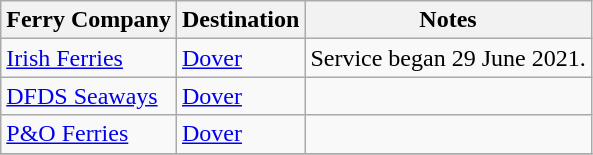<table class="wikitable">
<tr>
<th>Ferry Company</th>
<th>Destination</th>
<th>Notes</th>
</tr>
<tr>
<td><a href='#'>Irish Ferries</a></td>
<td><a href='#'>Dover</a></td>
<td>Service began 29 June 2021.</td>
</tr>
<tr>
<td><a href='#'>DFDS Seaways</a></td>
<td><a href='#'>Dover</a></td>
<td></td>
</tr>
<tr>
<td><a href='#'>P&O Ferries</a></td>
<td><a href='#'>Dover</a></td>
<td></td>
</tr>
<tr>
</tr>
</table>
